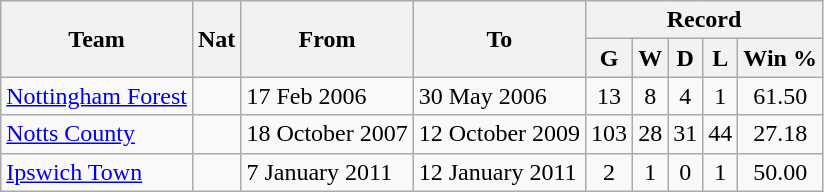<table class="wikitable" style="text-align: center">
<tr>
<th rowspan="2">Team</th>
<th rowspan="2">Nat</th>
<th rowspan="2">From</th>
<th rowspan="2">To</th>
<th colspan="5">Record</th>
</tr>
<tr>
<th>G</th>
<th>W</th>
<th>D</th>
<th>L</th>
<th>Win %</th>
</tr>
<tr>
<td style="text-align: left"><a href='#'>Nottingham Forest</a></td>
<td></td>
<td style="text-align: left">17 Feb 2006</td>
<td style="text-align: left">30 May 2006</td>
<td>13</td>
<td>8</td>
<td>4</td>
<td>1</td>
<td>61.50</td>
</tr>
<tr>
<td style="text-align: left"><a href='#'>Notts County</a></td>
<td></td>
<td style="text-align: left">18 October 2007</td>
<td style="text-align: left">12 October 2009</td>
<td>103</td>
<td>28</td>
<td>31</td>
<td>44</td>
<td>27.18</td>
</tr>
<tr>
<td style="text-align: left"><a href='#'>Ipswich Town</a></td>
<td></td>
<td style="text-align: left">7 January 2011</td>
<td style="text-align: left">12 January 2011</td>
<td>2</td>
<td>1</td>
<td>0</td>
<td>1</td>
<td>50.00</td>
</tr>
</table>
